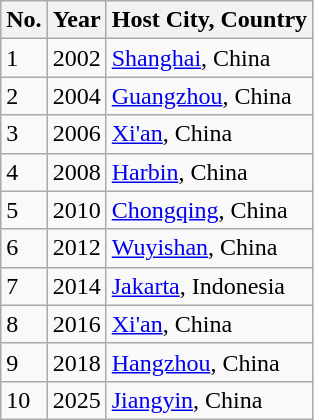<table class="wikitable">
<tr>
<th>No.</th>
<th>Year</th>
<th>Host City, Country</th>
</tr>
<tr>
<td>1</td>
<td>2002</td>
<td> <a href='#'>Shanghai</a>, China</td>
</tr>
<tr>
<td>2</td>
<td>2004</td>
<td> <a href='#'>Guangzhou</a>, China</td>
</tr>
<tr>
<td>3</td>
<td>2006</td>
<td> <a href='#'>Xi'an</a>, China</td>
</tr>
<tr>
<td>4</td>
<td>2008</td>
<td> <a href='#'>Harbin</a>, China</td>
</tr>
<tr>
<td>5</td>
<td>2010</td>
<td> <a href='#'>Chongqing</a>, China</td>
</tr>
<tr>
<td>6</td>
<td>2012</td>
<td> <a href='#'>Wuyishan</a>, China</td>
</tr>
<tr>
<td>7</td>
<td>2014</td>
<td> <a href='#'>Jakarta</a>, Indonesia</td>
</tr>
<tr>
<td>8</td>
<td>2016</td>
<td> <a href='#'>Xi'an</a>, China</td>
</tr>
<tr>
<td>9</td>
<td>2018</td>
<td> <a href='#'>Hangzhou</a>, China</td>
</tr>
<tr>
<td>10</td>
<td>2025</td>
<td> <a href='#'>Jiangyin</a>, China</td>
</tr>
</table>
